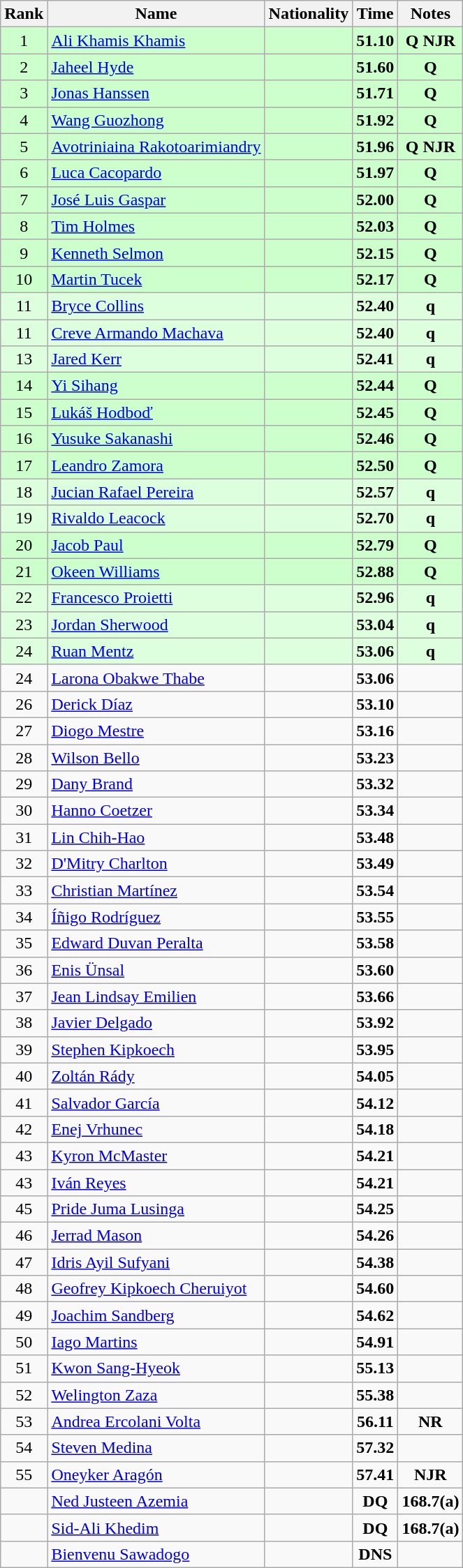<table class="wikitable sortable" style="text-align:center">
<tr>
<th>Rank</th>
<th>Name</th>
<th>Nationality</th>
<th>Time</th>
<th>Notes</th>
</tr>
<tr bgcolor=ccffcc>
<td>1</td>
<td align=left><a href='#'>Ali Khamis Khamis</a></td>
<td align=left></td>
<td><strong>51.10</strong></td>
<td><strong>Q NJR</strong></td>
</tr>
<tr bgcolor=ccffcc>
<td>2</td>
<td align=left><a href='#'>Jaheel Hyde</a></td>
<td align=left></td>
<td><strong>51.60</strong></td>
<td><strong>Q</strong></td>
</tr>
<tr bgcolor=ccffcc>
<td>3</td>
<td align=left><a href='#'>Jonas Hanssen</a></td>
<td align=left></td>
<td><strong>51.71</strong></td>
<td><strong>Q</strong></td>
</tr>
<tr bgcolor=ccffcc>
<td>4</td>
<td align=left><a href='#'>Wang Guozhong</a></td>
<td align=left></td>
<td><strong>51.92</strong></td>
<td><strong>Q</strong></td>
</tr>
<tr bgcolor=ccffcc>
<td>5</td>
<td align=left><a href='#'>Avotriniaina Rakotoarimiandry</a></td>
<td align=left></td>
<td><strong>51.96</strong></td>
<td><strong>Q NJR</strong></td>
</tr>
<tr bgcolor=ccffcc>
<td>6</td>
<td align=left><a href='#'>Luca Cacopardo</a></td>
<td align=left></td>
<td><strong>51.97</strong></td>
<td><strong>Q</strong></td>
</tr>
<tr bgcolor=ccffcc>
<td>7</td>
<td align=left><a href='#'>José Luis Gaspar</a></td>
<td align=left></td>
<td><strong>52.00</strong></td>
<td><strong>Q</strong></td>
</tr>
<tr bgcolor=ccffcc>
<td>8</td>
<td align=left><a href='#'>Tim Holmes</a></td>
<td align=left></td>
<td><strong>52.03</strong></td>
<td><strong>Q</strong></td>
</tr>
<tr bgcolor=ccffcc>
<td>9</td>
<td align=left><a href='#'>Kenneth Selmon</a></td>
<td align=left></td>
<td><strong>52.15</strong></td>
<td><strong>Q</strong></td>
</tr>
<tr bgcolor=ccffcc>
<td>10</td>
<td align=left><a href='#'>Martin Tucek</a></td>
<td align=left></td>
<td><strong>52.17</strong></td>
<td><strong>Q</strong></td>
</tr>
<tr bgcolor=ddffdd>
<td>11</td>
<td align=left><a href='#'>Bryce Collins</a></td>
<td align=left></td>
<td><strong>52.40</strong></td>
<td><strong>q</strong></td>
</tr>
<tr bgcolor=ddffdd>
<td>11</td>
<td align=left><a href='#'>Creve Armando Machava</a></td>
<td align=left></td>
<td><strong>52.40</strong></td>
<td><strong>q</strong></td>
</tr>
<tr bgcolor=ddffdd>
<td>13</td>
<td align=left><a href='#'>Jared Kerr</a></td>
<td align=left></td>
<td><strong>52.41</strong></td>
<td><strong>q</strong></td>
</tr>
<tr bgcolor=ccffcc>
<td>14</td>
<td align=left><a href='#'>Yi Sihang</a></td>
<td align=left></td>
<td><strong>52.44</strong></td>
<td><strong>Q</strong></td>
</tr>
<tr bgcolor=ccffcc>
<td>15</td>
<td align=left><a href='#'>Lukáš Hodboď</a></td>
<td align=left></td>
<td><strong>52.45</strong></td>
<td><strong>Q</strong></td>
</tr>
<tr bgcolor=ccffcc>
<td>16</td>
<td align=left><a href='#'>Yusuke Sakanashi</a></td>
<td align=left></td>
<td><strong>52.46</strong></td>
<td><strong>Q</strong></td>
</tr>
<tr bgcolor=ccffcc>
<td>17</td>
<td align=left><a href='#'>Leandro Zamora</a></td>
<td align=left></td>
<td><strong>52.50</strong></td>
<td><strong>Q</strong></td>
</tr>
<tr bgcolor=ddffdd>
<td>18</td>
<td align=left><a href='#'>Jucian Rafael Pereira</a></td>
<td align=left></td>
<td><strong>52.57</strong></td>
<td><strong>q</strong></td>
</tr>
<tr bgcolor=ddffdd>
<td>19</td>
<td align=left><a href='#'>Rivaldo Leacock</a></td>
<td align=left></td>
<td><strong>52.70</strong></td>
<td><strong>q</strong></td>
</tr>
<tr bgcolor=ccffcc>
<td>20</td>
<td align=left><a href='#'>Jacob Paul</a></td>
<td align=left></td>
<td><strong>52.79</strong></td>
<td><strong>Q</strong></td>
</tr>
<tr bgcolor=ccffcc>
<td>21</td>
<td align=left><a href='#'>Okeen Williams</a></td>
<td align=left></td>
<td><strong>52.88</strong></td>
<td><strong>Q</strong></td>
</tr>
<tr bgcolor=ddffdd>
<td>22</td>
<td align=left><a href='#'>Francesco Proietti</a></td>
<td align=left></td>
<td><strong>52.96</strong></td>
<td><strong>q</strong></td>
</tr>
<tr bgcolor=ddffdd>
<td>23</td>
<td align=left><a href='#'>Jordan Sherwood</a></td>
<td align=left></td>
<td><strong>53.04</strong></td>
<td><strong>q</strong></td>
</tr>
<tr bgcolor=ddffdd>
<td>24</td>
<td align=left><a href='#'>Ruan Mentz</a></td>
<td align=left></td>
<td><strong>53.06</strong></td>
<td><strong>q</strong></td>
</tr>
<tr>
<td>24</td>
<td align=left><a href='#'>Larona Obakwe Thabe</a></td>
<td align=left></td>
<td><strong>53.06</strong></td>
<td></td>
</tr>
<tr>
<td>26</td>
<td align=left><a href='#'>Derick Díaz</a></td>
<td align=left></td>
<td><strong>53.10</strong></td>
<td></td>
</tr>
<tr>
<td>27</td>
<td align=left><a href='#'>Diogo Mestre</a></td>
<td align=left></td>
<td><strong>53.16</strong></td>
<td></td>
</tr>
<tr>
<td>28</td>
<td align=left><a href='#'>Wilson Bello</a></td>
<td align=left></td>
<td><strong>53.23</strong></td>
<td></td>
</tr>
<tr>
<td>29</td>
<td align=left><a href='#'>Dany Brand</a></td>
<td align=left></td>
<td><strong>53.32</strong></td>
<td></td>
</tr>
<tr>
<td>30</td>
<td align=left><a href='#'>Hanno Coetzer</a></td>
<td align=left></td>
<td><strong>53.34</strong></td>
<td></td>
</tr>
<tr>
<td>31</td>
<td align=left><a href='#'>Lin Chih-Hao</a></td>
<td align=left></td>
<td><strong>53.48</strong></td>
<td></td>
</tr>
<tr>
<td>32</td>
<td align=left><a href='#'>D'Mitry Charlton</a></td>
<td align=left></td>
<td><strong>53.49</strong></td>
<td></td>
</tr>
<tr>
<td>33</td>
<td align=left><a href='#'>Christian Martínez</a></td>
<td align=left></td>
<td><strong>53.54</strong></td>
<td></td>
</tr>
<tr>
<td>34</td>
<td align=left><a href='#'>Íñigo Rodríguez</a></td>
<td align=left></td>
<td><strong>53.55</strong></td>
<td></td>
</tr>
<tr>
<td>35</td>
<td align=left><a href='#'>Edward Duvan Peralta</a></td>
<td align=left></td>
<td><strong>53.58</strong></td>
<td></td>
</tr>
<tr>
<td>36</td>
<td align=left><a href='#'>Enis Ünsal</a></td>
<td align=left></td>
<td><strong>53.60</strong></td>
<td></td>
</tr>
<tr>
<td>37</td>
<td align=left><a href='#'>Jean Lindsay Emilien</a></td>
<td align=left></td>
<td><strong>53.66</strong></td>
<td></td>
</tr>
<tr>
<td>38</td>
<td align=left><a href='#'>Javier Delgado</a></td>
<td align=left></td>
<td><strong>53.92</strong></td>
<td></td>
</tr>
<tr>
<td>39</td>
<td align=left><a href='#'>Stephen Kipkoech</a></td>
<td align=left></td>
<td><strong>53.95</strong></td>
<td></td>
</tr>
<tr>
<td>40</td>
<td align=left><a href='#'>Zoltán Rády</a></td>
<td align=left></td>
<td><strong>54.05</strong></td>
<td></td>
</tr>
<tr>
<td>41</td>
<td align=left><a href='#'>Salvador García</a></td>
<td align=left></td>
<td><strong>54.12</strong></td>
<td></td>
</tr>
<tr>
<td>42</td>
<td align=left><a href='#'>Enej Vrhunec</a></td>
<td align=left></td>
<td><strong>54.18</strong></td>
<td></td>
</tr>
<tr>
<td>43</td>
<td align=left><a href='#'>Kyron McMaster</a></td>
<td align=left></td>
<td><strong>54.21</strong></td>
<td></td>
</tr>
<tr>
<td>43</td>
<td align=left><a href='#'>Iván Reyes</a></td>
<td align=left></td>
<td><strong>54.21</strong></td>
<td></td>
</tr>
<tr>
<td>45</td>
<td align=left><a href='#'>Pride Juma Lusinga</a></td>
<td align=left></td>
<td><strong>54.25</strong></td>
<td></td>
</tr>
<tr>
<td>46</td>
<td align=left><a href='#'>Jerrad Mason</a></td>
<td align=left></td>
<td><strong>54.26</strong></td>
<td></td>
</tr>
<tr>
<td>47</td>
<td align=left><a href='#'>Idris Ayil Sufyani</a></td>
<td align=left></td>
<td><strong>54.38</strong></td>
<td></td>
</tr>
<tr>
<td>48</td>
<td align=left><a href='#'>Geofrey Kipkoech Cheruiyot</a></td>
<td align=left></td>
<td><strong>54.60</strong></td>
<td></td>
</tr>
<tr>
<td>49</td>
<td align=left><a href='#'>Joachim Sandberg</a></td>
<td align=left></td>
<td><strong>54.62</strong></td>
<td></td>
</tr>
<tr>
<td>50</td>
<td align=left><a href='#'>Iago Martins</a></td>
<td align=left></td>
<td><strong>54.91</strong></td>
<td></td>
</tr>
<tr>
<td>51</td>
<td align=left><a href='#'>Kwon Sang-Hyeok</a></td>
<td align=left></td>
<td><strong>55.13</strong></td>
<td></td>
</tr>
<tr>
<td>52</td>
<td align=left><a href='#'>Welington Zaza</a></td>
<td align=left></td>
<td><strong>55.38</strong></td>
<td></td>
</tr>
<tr>
<td>53</td>
<td align=left><a href='#'>Andrea Ercolani Volta</a></td>
<td align=left></td>
<td><strong>56.11</strong></td>
<td><strong>NR</strong></td>
</tr>
<tr>
<td>54</td>
<td align=left><a href='#'>Steven Medina</a></td>
<td align=left></td>
<td><strong>57.32</strong></td>
<td></td>
</tr>
<tr>
<td>55</td>
<td align=left><a href='#'>Oneyker Aragón</a></td>
<td align=left></td>
<td><strong>57.41</strong></td>
<td><strong>NJR</strong></td>
</tr>
<tr>
<td></td>
<td align=left><a href='#'>Ned Justeen Azemia</a></td>
<td align=left></td>
<td><strong>DQ</strong></td>
<td><strong>168.7(a)</strong></td>
</tr>
<tr>
<td></td>
<td align=left><a href='#'>Sid-Ali Khedim</a></td>
<td align=left></td>
<td><strong>DQ</strong></td>
<td><strong>168.7(a)</strong></td>
</tr>
<tr>
<td></td>
<td align=left><a href='#'>Bienvenu Sawadogo</a></td>
<td align=left></td>
<td><strong>DNS</strong></td>
<td></td>
</tr>
</table>
